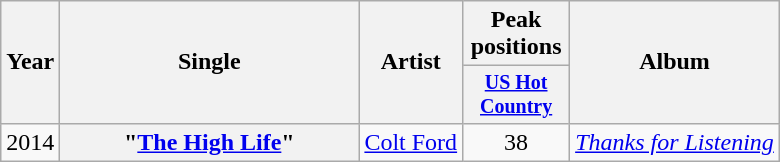<table class="wikitable plainrowheaders" style="text-align:center;">
<tr>
<th rowspan="2">Year</th>
<th rowspan="2" style="width:12em;">Single</th>
<th rowspan="2">Artist</th>
<th>Peak positions</th>
<th rowspan="2">Album</th>
</tr>
<tr style="font-size:smaller;">
<th style="width:65px;"><a href='#'>US Hot Country</a></th>
</tr>
<tr>
<td>2014</td>
<th scope="row">"<a href='#'>The High Life</a>"</th>
<td><a href='#'>Colt Ford</a></td>
<td>38</td>
<td style="text-align:left;"><em><a href='#'>Thanks for Listening</a></em></td>
</tr>
</table>
